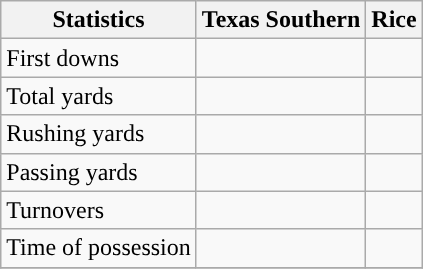<table class="wikitable">
<tr>
<th>Statistics</th>
<th>Texas Southern</th>
<th>Rice</th>
</tr>
<tr>
<td>First downs</td>
<td> </td>
<td> </td>
</tr>
<tr>
<td>Total yards</td>
<td> </td>
<td> </td>
</tr>
<tr>
<td>Rushing yards</td>
<td> </td>
<td> </td>
</tr>
<tr>
<td>Passing yards</td>
<td> </td>
<td> </td>
</tr>
<tr>
<td>Turnovers</td>
<td> </td>
<td> </td>
</tr>
<tr>
<td>Time of possession</td>
<td> </td>
<td> </td>
</tr>
<tr>
</tr>
</table>
